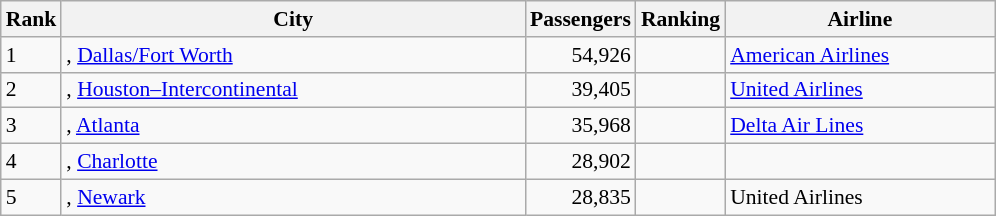<table class="wikitable" style="font-size: 90%" width= align=>
<tr>
<th>Rank</th>
<th style=width:21em>City</th>
<th>Passengers</th>
<th>Ranking</th>
<th style=width:12em>Airline</th>
</tr>
<tr>
<td>1</td>
<td>, <a href='#'>Dallas/Fort Worth</a></td>
<td align="right">54,926</td>
<td align="center"></td>
<td><a href='#'>American Airlines</a></td>
</tr>
<tr>
<td>2</td>
<td>, <a href='#'>Houston–Intercontinental</a></td>
<td align="right">39,405</td>
<td align="center"></td>
<td><a href='#'>United Airlines</a></td>
</tr>
<tr>
<td>3</td>
<td>, <a href='#'>Atlanta</a></td>
<td align="right">35,968</td>
<td align="center"></td>
<td><a href='#'>Delta Air Lines</a></td>
</tr>
<tr>
<td>4</td>
<td>, <a href='#'>Charlotte</a></td>
<td align="right">28,902</td>
<td align="center"></td>
<td></td>
</tr>
<tr>
<td>5</td>
<td>, <a href='#'>Newark</a></td>
<td align="right">28,835</td>
<td align="center"></td>
<td>United Airlines</td>
</tr>
</table>
